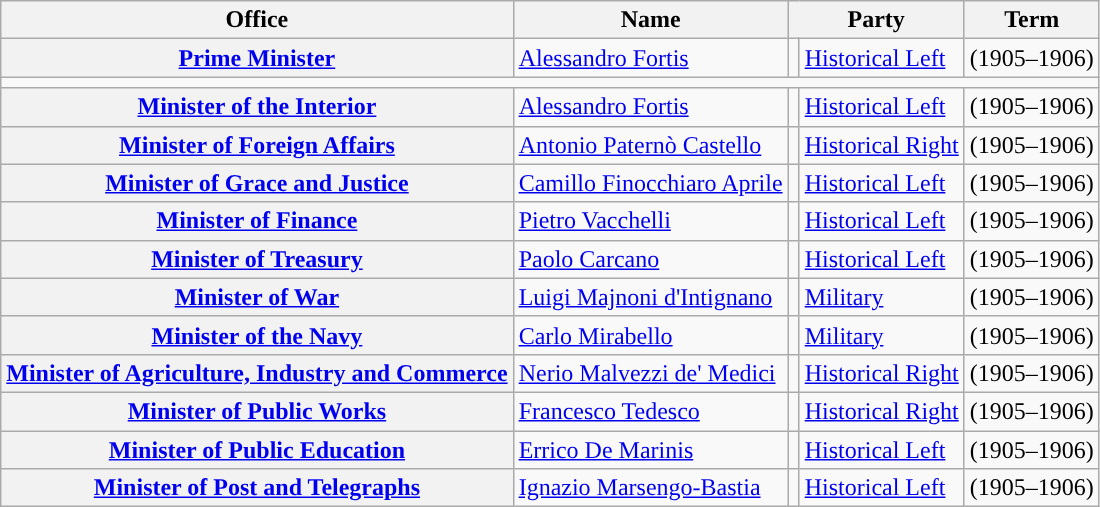<table class="wikitable" style="font-size: 100%;">
<tr>
<th>Office</th>
<th>Name</th>
<th colspan=2>Party</th>
<th>Term</th>
</tr>
<tr>
<th><a href='#'>Prime Minister</a></th>
<td><a href='#'>Alessandro Fortis</a></td>
<td style="color:inherit;background:"></td>
<td><a href='#'>Historical Left</a></td>
<td>(1905–1906)</td>
</tr>
<tr>
<td colspan=6></td>
</tr>
<tr>
<th><a href='#'>Minister of the Interior</a></th>
<td><a href='#'>Alessandro Fortis</a></td>
<td style="color:inherit;background:"></td>
<td><a href='#'>Historical Left</a></td>
<td>(1905–1906)</td>
</tr>
<tr>
<th><a href='#'>Minister of Foreign Affairs</a></th>
<td><a href='#'>Antonio Paternò Castello</a></td>
<td style="color:inherit;background:"></td>
<td><a href='#'>Historical Right</a></td>
<td>(1905–1906)</td>
</tr>
<tr>
<th><a href='#'>Minister of Grace and Justice</a></th>
<td><a href='#'>Camillo Finocchiaro Aprile</a></td>
<td style="color:inherit;background:"></td>
<td><a href='#'>Historical Left</a></td>
<td>(1905–1906)</td>
</tr>
<tr>
<th><a href='#'>Minister of Finance</a></th>
<td><a href='#'>Pietro Vacchelli</a></td>
<td style="color:inherit;background:"></td>
<td><a href='#'>Historical Left</a></td>
<td>(1905–1906)</td>
</tr>
<tr>
<th><a href='#'>Minister of Treasury</a></th>
<td><a href='#'>Paolo Carcano</a></td>
<td style="color:inherit;background:"></td>
<td><a href='#'>Historical Left</a></td>
<td>(1905–1906)</td>
</tr>
<tr>
<th><a href='#'>Minister of War</a></th>
<td><a href='#'>Luigi Majnoni d'Intignano</a></td>
<td style="color:inherit;background:"></td>
<td><a href='#'>Military</a></td>
<td>(1905–1906)</td>
</tr>
<tr>
<th><a href='#'>Minister of the Navy</a></th>
<td><a href='#'>Carlo Mirabello</a></td>
<td style="color:inherit;background:"></td>
<td><a href='#'>Military</a></td>
<td>(1905–1906)</td>
</tr>
<tr>
<th><a href='#'>Minister of Agriculture, Industry and Commerce</a></th>
<td><a href='#'>Nerio Malvezzi de' Medici</a></td>
<td style="color:inherit;background:"></td>
<td><a href='#'>Historical Right</a></td>
<td>(1905–1906)</td>
</tr>
<tr>
<th><a href='#'>Minister of Public Works</a></th>
<td><a href='#'>Francesco Tedesco</a></td>
<td style="color:inherit;background:"></td>
<td><a href='#'>Historical Right</a></td>
<td>(1905–1906)</td>
</tr>
<tr>
<th><a href='#'>Minister of Public Education</a></th>
<td><a href='#'>Errico De Marinis</a></td>
<td style="color:inherit;background:"></td>
<td><a href='#'>Historical Left</a></td>
<td>(1905–1906)</td>
</tr>
<tr>
<th><a href='#'>Minister of Post and Telegraphs</a></th>
<td><a href='#'>Ignazio Marsengo-Bastia</a></td>
<td style="color:inherit;background:"></td>
<td><a href='#'>Historical Left</a></td>
<td>(1905–1906)</td>
</tr>
</table>
